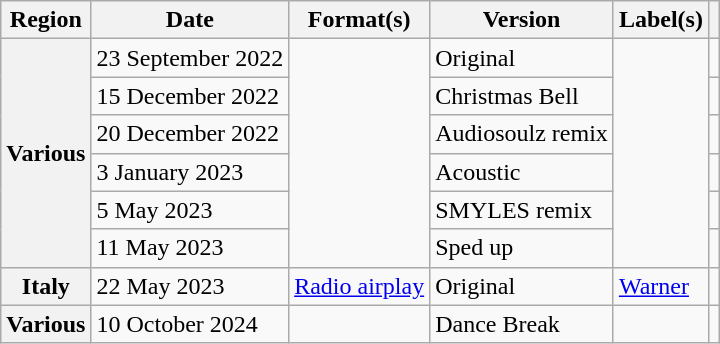<table class="wikitable plainrowheaders">
<tr>
<th scope="col">Region</th>
<th scope="col">Date</th>
<th scope="col">Format(s)</th>
<th scope="col">Version</th>
<th scope="col">Label(s)</th>
<th scope="col"></th>
</tr>
<tr>
<th scope="row" rowspan="6">Various</th>
<td>23 September 2022</td>
<td rowspan="6"></td>
<td>Original</td>
<td rowspan="6"></td>
<td style="text-align:center;"></td>
</tr>
<tr>
<td>15 December 2022</td>
<td>Christmas Bell</td>
<td style="text-align:center;"></td>
</tr>
<tr>
<td>20 December 2022</td>
<td>Audiosoulz remix</td>
<td style="text-align:center;"></td>
</tr>
<tr>
<td>3 January 2023</td>
<td>Acoustic</td>
<td style="text-align:center;"></td>
</tr>
<tr>
<td>5 May 2023</td>
<td>SMYLES remix</td>
<td style="text-align:center;"></td>
</tr>
<tr>
<td>11 May 2023</td>
<td>Sped up</td>
<td style="text-align:center;"></td>
</tr>
<tr>
<th scope="row">Italy</th>
<td>22 May 2023</td>
<td><a href='#'>Radio airplay</a></td>
<td>Original</td>
<td><a href='#'>Warner</a></td>
<td style="text-align:center;"></td>
</tr>
<tr>
<th scope="row">Various</th>
<td>10 October 2024</td>
<td></td>
<td>Dance Break</td>
<td></td>
<td style="text-align:center;"></td>
</tr>
</table>
